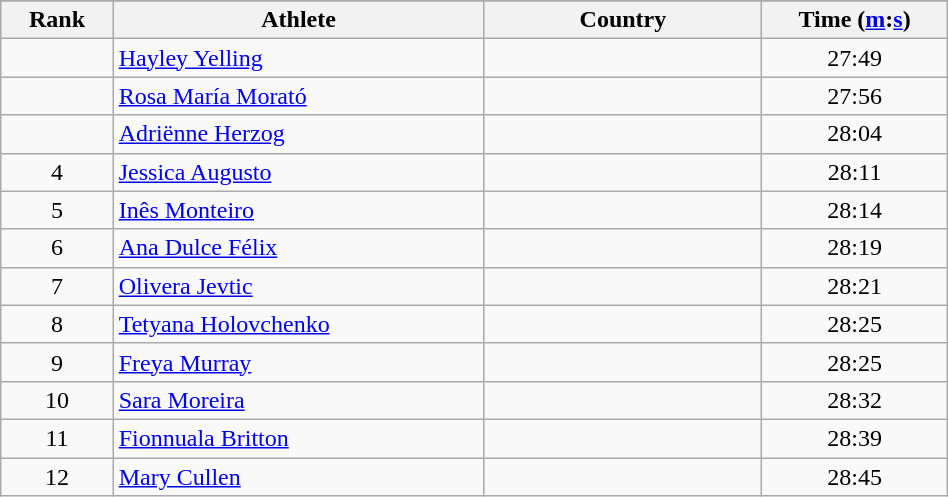<table class="wikitable" width=50%>
<tr>
</tr>
<tr>
<th width=5%>Rank</th>
<th width=20%>Athlete</th>
<th width=15%>Country</th>
<th width=10%>Time (<a href='#'>m</a>:<a href='#'>s</a>)</th>
</tr>
<tr align="center">
<td></td>
<td align="left"><a href='#'>Hayley Yelling</a></td>
<td align="left"></td>
<td>27:49</td>
</tr>
<tr align="center">
<td></td>
<td align="left"><a href='#'>Rosa María Morató</a></td>
<td align="left"></td>
<td>27:56</td>
</tr>
<tr align="center">
<td></td>
<td align="left"><a href='#'>Adriënne Herzog</a></td>
<td align="left"></td>
<td>28:04</td>
</tr>
<tr align="center">
<td>4</td>
<td align="left"><a href='#'>Jessica Augusto</a></td>
<td align="left"></td>
<td>28:11</td>
</tr>
<tr align="center">
<td>5</td>
<td align="left"><a href='#'>Inês Monteiro</a></td>
<td align="left"></td>
<td>28:14</td>
</tr>
<tr align="center">
<td>6</td>
<td align="left"><a href='#'>Ana Dulce Félix</a></td>
<td align="left"></td>
<td>28:19</td>
</tr>
<tr align="center">
<td>7</td>
<td align="left"><a href='#'>Olivera Jevtic</a></td>
<td align="left"></td>
<td>28:21</td>
</tr>
<tr align="center">
<td>8</td>
<td align="left"><a href='#'>Tetyana Holovchenko</a></td>
<td align="left"></td>
<td>28:25</td>
</tr>
<tr align="center">
<td>9</td>
<td align="left"><a href='#'>Freya Murray</a></td>
<td align="left"></td>
<td>28:25</td>
</tr>
<tr align="center">
<td>10</td>
<td align="left"><a href='#'>Sara Moreira</a></td>
<td align="left"></td>
<td>28:32</td>
</tr>
<tr align="center">
<td>11</td>
<td align="left"><a href='#'>Fionnuala Britton</a></td>
<td align="left"></td>
<td>28:39</td>
</tr>
<tr align="center">
<td>12</td>
<td align="left"><a href='#'>Mary Cullen</a></td>
<td align="left"></td>
<td>28:45</td>
</tr>
</table>
